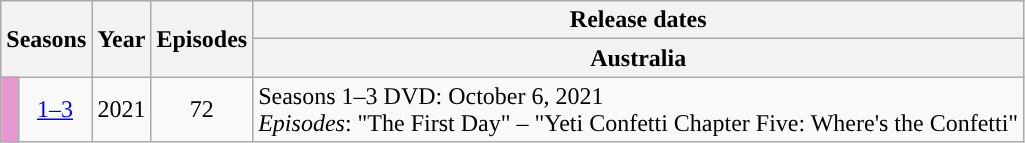<table class="wikitable">
<tr>
<th colspan=2 rowspan=2>Seasons</th>
<th rowspan=2>Year</th>
<th rowspan=2>Episodes</th>
<th colspan=1>Release dates</th>
</tr>
<tr>
<th>Australia</th>
</tr>
<tr>
<td style="background:#E698D0"></td>
<td style="text-align: center"><a href='#'>1–3</a></td>
<td style="text-align: center">2021</td>
<td style="text-align: center">72</td>
<td>Seasons 1–3 DVD: October 6, 2021<br><em>Episodes</em>: "The First Day" – "Yeti Confetti Chapter Five: Where's the Confetti"</td>
</tr>
</table>
